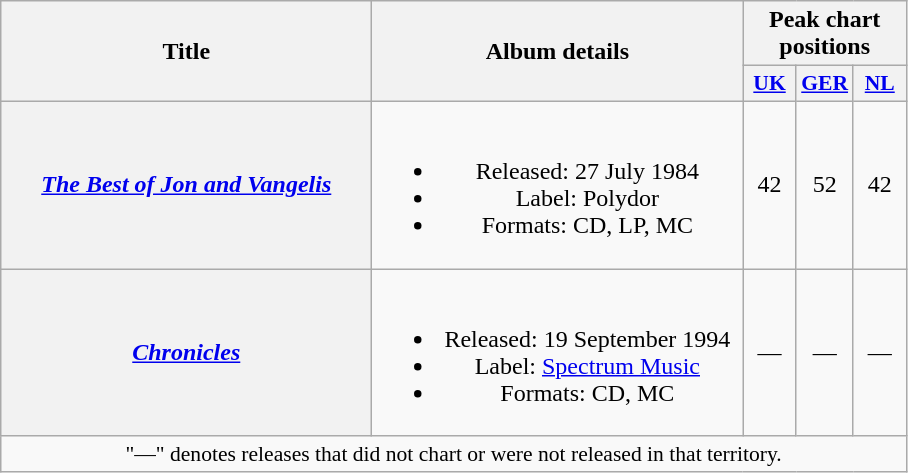<table class="wikitable plainrowheaders" style="text-align:center;">
<tr>
<th rowspan="2" scope="col" style="width:15em;">Title</th>
<th rowspan="2" scope="col" style="width:15em;">Album details</th>
<th colspan="3">Peak chart positions</th>
</tr>
<tr>
<th scope="col" style="width:2em;font-size:90%;"><a href='#'>UK</a><br></th>
<th scope="col" style="width:2em;font-size:90%;"><a href='#'>GER</a><br></th>
<th scope="col" style="width:2em;font-size:90%;"><a href='#'>NL</a><br></th>
</tr>
<tr>
<th scope="row"><em><a href='#'>The Best of Jon and Vangelis</a></em></th>
<td><br><ul><li>Released: 27 July 1984</li><li>Label: Polydor</li><li>Formats: CD, LP, MC</li></ul></td>
<td>42</td>
<td>52</td>
<td>42</td>
</tr>
<tr>
<th scope="row"><em><a href='#'>Chronicles</a></em></th>
<td><br><ul><li>Released: 19 September 1994</li><li>Label: <a href='#'>Spectrum Music</a></li><li>Formats: CD, MC</li></ul></td>
<td>—</td>
<td>—</td>
<td>—</td>
</tr>
<tr>
<td colspan="5" style="font-size:90%">"—" denotes releases that did not chart or were not released in that territory.</td>
</tr>
</table>
